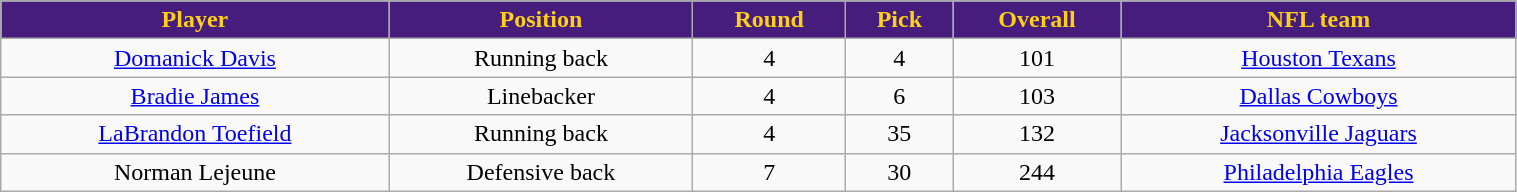<table class="wikitable" width="80%">
<tr align="center"  style="background:#461D7C;color:#FDD017;">
<td><strong>Player</strong></td>
<td><strong>Position</strong></td>
<td><strong>Round</strong></td>
<td><strong>Pick</strong></td>
<td><strong>Overall</strong></td>
<td><strong>NFL team</strong></td>
</tr>
<tr align="center" bgcolor="">
<td><a href='#'>Domanick Davis</a></td>
<td>Running back</td>
<td>4</td>
<td>4</td>
<td>101</td>
<td><a href='#'>Houston Texans</a></td>
</tr>
<tr align="center" bgcolor="">
<td><a href='#'>Bradie James</a></td>
<td>Linebacker</td>
<td>4</td>
<td>6</td>
<td>103</td>
<td><a href='#'>Dallas Cowboys</a></td>
</tr>
<tr align="center" bgcolor="">
<td><a href='#'>LaBrandon Toefield</a></td>
<td>Running back</td>
<td>4</td>
<td>35</td>
<td>132</td>
<td><a href='#'>Jacksonville Jaguars</a></td>
</tr>
<tr align="center" bgcolor="">
<td>Norman Lejeune</td>
<td>Defensive back</td>
<td>7</td>
<td>30</td>
<td>244</td>
<td><a href='#'>Philadelphia Eagles</a></td>
</tr>
</table>
